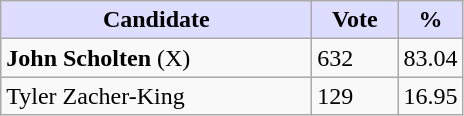<table class="wikitable">
<tr>
<th style="background:#ddf; width:200px;">Candidate</th>
<th style="background:#ddf; width:50px;">Vote</th>
<th style="background:#ddf; width:30px;">%</th>
</tr>
<tr>
<td><strong>John Scholten</strong> (X)</td>
<td>632</td>
<td>83.04</td>
</tr>
<tr>
<td>Tyler Zacher-King</td>
<td>129</td>
<td>16.95</td>
</tr>
</table>
